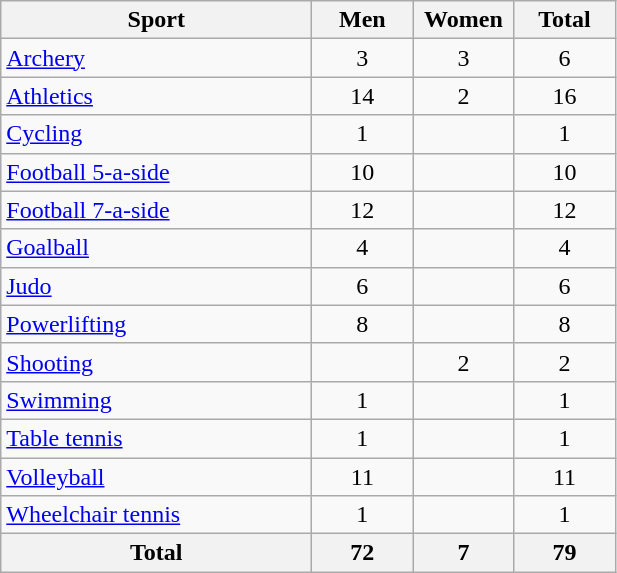<table class="wikitable" style="text-align:center;">
<tr>
<th width=200>Sport</th>
<th width=60>Men</th>
<th width=60>Women</th>
<th width=60>Total</th>
</tr>
<tr>
<td align=left><a href='#'>Archery</a></td>
<td>3</td>
<td>3</td>
<td>6</td>
</tr>
<tr>
<td align=left><a href='#'>Athletics</a></td>
<td>14</td>
<td>2</td>
<td>16</td>
</tr>
<tr>
<td align=left><a href='#'>Cycling</a></td>
<td>1</td>
<td></td>
<td>1</td>
</tr>
<tr>
<td align=left><a href='#'>Football 5-a-side</a></td>
<td>10</td>
<td></td>
<td>10</td>
</tr>
<tr>
<td align=left><a href='#'>Football 7-a-side</a></td>
<td>12</td>
<td></td>
<td>12</td>
</tr>
<tr>
<td align=left><a href='#'>Goalball</a></td>
<td>4</td>
<td></td>
<td>4</td>
</tr>
<tr>
<td align=left><a href='#'>Judo</a></td>
<td>6</td>
<td></td>
<td>6</td>
</tr>
<tr>
<td align=left><a href='#'>Powerlifting</a></td>
<td>8</td>
<td></td>
<td>8</td>
</tr>
<tr>
<td align=left><a href='#'>Shooting</a></td>
<td></td>
<td>2</td>
<td>2</td>
</tr>
<tr>
<td align=left><a href='#'>Swimming</a></td>
<td>1</td>
<td></td>
<td>1</td>
</tr>
<tr>
<td align=left><a href='#'>Table tennis</a></td>
<td>1</td>
<td></td>
<td>1</td>
</tr>
<tr>
<td align=left><a href='#'>Volleyball</a></td>
<td>11</td>
<td></td>
<td>11</td>
</tr>
<tr>
<td align=left><a href='#'>Wheelchair tennis</a></td>
<td>1</td>
<td></td>
<td>1</td>
</tr>
<tr>
<th>Total</th>
<th>72</th>
<th>7</th>
<th>79</th>
</tr>
</table>
